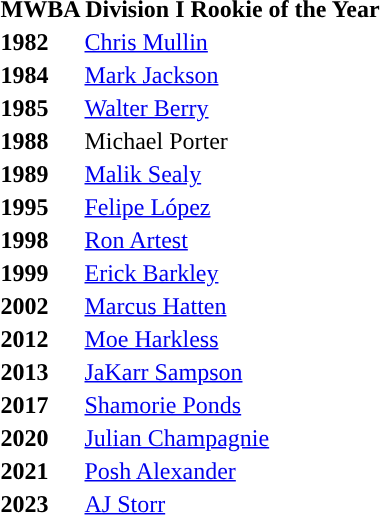<table>
<tr>
<th colspan="2">MWBA Division I Rookie of the Year</th>
</tr>
<tr>
<td><strong>1982</strong></td>
<td><a href='#'>Chris Mullin</a></td>
</tr>
<tr>
<td><strong>1984</strong></td>
<td><a href='#'>Mark Jackson</a></td>
</tr>
<tr>
<td><strong>1985</strong></td>
<td><a href='#'>Walter Berry</a></td>
</tr>
<tr>
<td><strong>1988</strong></td>
<td>Michael Porter</td>
</tr>
<tr>
<td><strong>1989</strong></td>
<td><a href='#'>Malik Sealy</a></td>
</tr>
<tr>
<td><strong>1995</strong></td>
<td><a href='#'>Felipe López</a></td>
</tr>
<tr>
<td><strong>1998</strong></td>
<td><a href='#'>Ron Artest</a></td>
</tr>
<tr>
<td><strong>1999</strong></td>
<td><a href='#'>Erick Barkley</a></td>
</tr>
<tr>
<td><strong>2002</strong></td>
<td><a href='#'>Marcus Hatten</a></td>
</tr>
<tr>
<td><strong>2012</strong></td>
<td><a href='#'>Moe Harkless</a></td>
</tr>
<tr>
<td><strong>2013</strong></td>
<td><a href='#'>JaKarr Sampson</a></td>
</tr>
<tr>
<td><strong>2017</strong></td>
<td><a href='#'>Shamorie Ponds</a></td>
</tr>
<tr>
<td><strong>2020</strong></td>
<td><a href='#'>Julian Champagnie</a></td>
</tr>
<tr>
<td><strong>2021</strong></td>
<td><a href='#'>Posh Alexander</a></td>
</tr>
<tr>
<td><strong>2023</strong></td>
<td><a href='#'>AJ Storr</a></td>
</tr>
</table>
